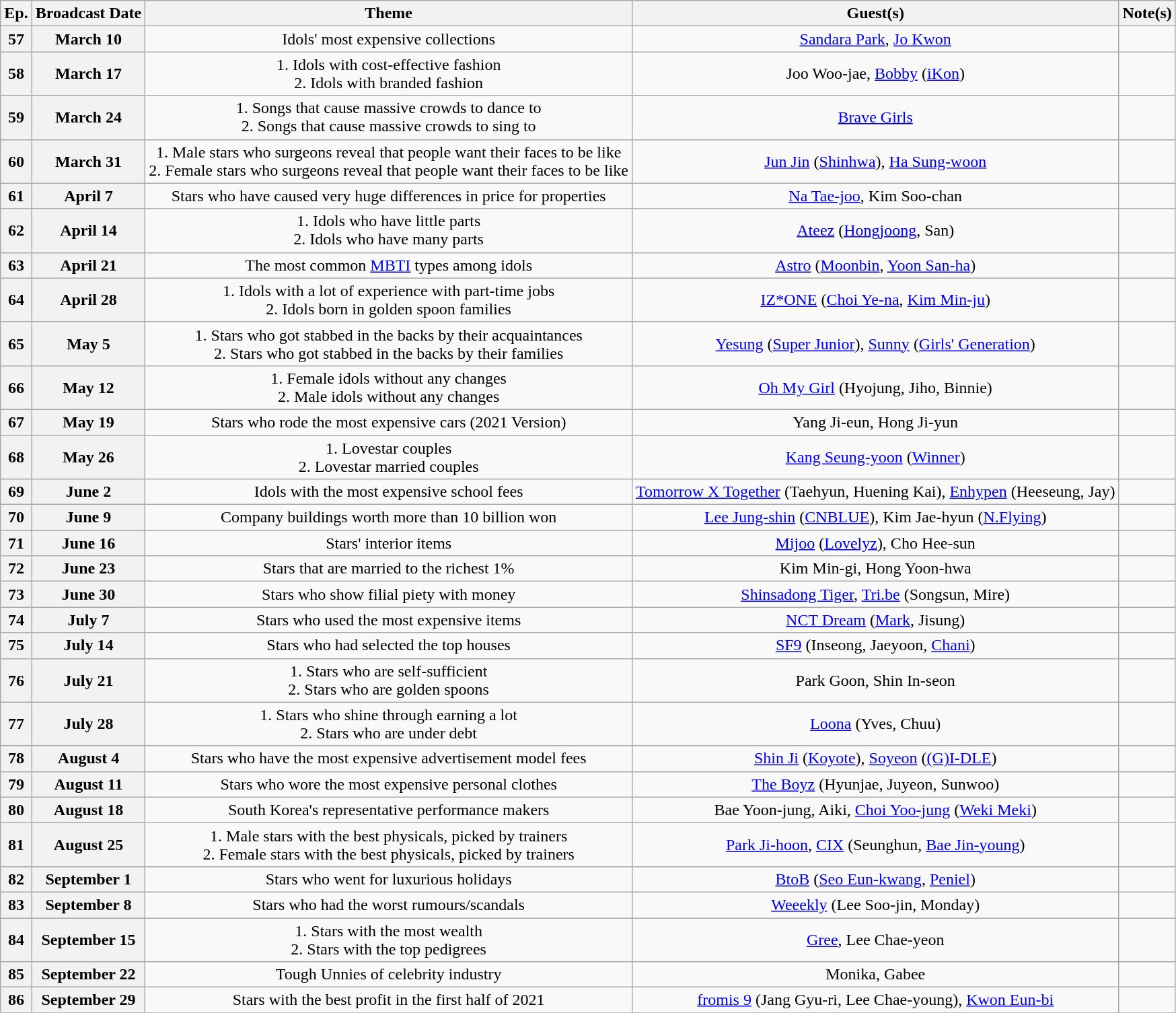<table Class ="wikitable" style="text-align:center">
<tr>
<th>Ep.</th>
<th>Broadcast Date</th>
<th>Theme</th>
<th>Guest(s)</th>
<th>Note(s)</th>
</tr>
<tr>
<th>57</th>
<th>March 10</th>
<td>Idols' most expensive collections</td>
<td><a href='#'>Sandara Park</a>, <a href='#'>Jo Kwon</a></td>
<td></td>
</tr>
<tr>
<th>58</th>
<th>March 17</th>
<td>1. Idols with cost-effective fashion<br>2. Idols with branded fashion</td>
<td>Joo Woo-jae, <a href='#'>Bobby</a> (<a href='#'>iKon</a>)</td>
<td></td>
</tr>
<tr>
<th>59</th>
<th>March 24</th>
<td>1. Songs that cause massive crowds to dance to<br>2. Songs that cause massive crowds to sing to</td>
<td><a href='#'>Brave Girls</a></td>
<td></td>
</tr>
<tr>
<th>60</th>
<th>March 31</th>
<td>1. Male stars who surgeons reveal that people want their faces to be like<br>2. Female stars who surgeons reveal that people want their faces to be like</td>
<td><a href='#'>Jun Jin</a> (<a href='#'>Shinhwa</a>), <a href='#'>Ha Sung-woon</a></td>
<td></td>
</tr>
<tr>
<th>61</th>
<th>April 7</th>
<td>Stars who have caused very huge differences in price for properties</td>
<td><a href='#'>Na Tae-joo</a>, Kim Soo-chan</td>
<td></td>
</tr>
<tr>
<th>62</th>
<th>April 14</th>
<td>1. Idols who have little parts<br>2. Idols who have many parts</td>
<td><a href='#'>Ateez</a> (<a href='#'>Hongjoong</a>, San)</td>
<td></td>
</tr>
<tr>
<th>63</th>
<th>April 21</th>
<td>The most common <a href='#'>MBTI</a> types among idols</td>
<td><a href='#'>Astro</a> (<a href='#'>Moonbin</a>, <a href='#'>Yoon San-ha</a>)</td>
<td></td>
</tr>
<tr>
<th>64</th>
<th>April 28</th>
<td>1. Idols with a lot of experience with part-time jobs<br>2. Idols born in golden spoon families</td>
<td><a href='#'>IZ*ONE</a> (<a href='#'>Choi Ye-na</a>, <a href='#'>Kim Min-ju</a>)</td>
<td></td>
</tr>
<tr>
<th>65</th>
<th>May 5</th>
<td>1. Stars who got stabbed in the backs by their acquaintances<br>2. Stars who got stabbed in the backs by their families</td>
<td><a href='#'>Yesung</a> (<a href='#'>Super Junior</a>), <a href='#'>Sunny</a> (<a href='#'>Girls' Generation</a>)</td>
<td></td>
</tr>
<tr>
<th>66</th>
<th>May 12</th>
<td>1. Female idols without any changes<br>2. Male idols without any changes</td>
<td><a href='#'>Oh My Girl</a> (Hyojung, Jiho, Binnie)</td>
<td></td>
</tr>
<tr>
<th>67</th>
<th>May 19</th>
<td>Stars who rode the most expensive cars (2021 Version)</td>
<td>Yang Ji-eun, Hong Ji-yun</td>
<td></td>
</tr>
<tr>
<th>68</th>
<th>May 26</th>
<td>1. Lovestar couples<br>2. Lovestar married couples</td>
<td><a href='#'>Kang Seung-yoon</a> (<a href='#'>Winner</a>)</td>
<td></td>
</tr>
<tr>
<th>69</th>
<th>June 2</th>
<td>Idols with the most expensive school fees</td>
<td><a href='#'>Tomorrow X Together</a> (Taehyun, Huening Kai), <a href='#'>Enhypen</a> (Heeseung, Jay)</td>
<td></td>
</tr>
<tr>
<th>70</th>
<th>June 9</th>
<td>Company buildings worth more than 10 billion won</td>
<td><a href='#'>Lee Jung-shin</a> (<a href='#'>CNBLUE</a>), Kim Jae-hyun (<a href='#'>N.Flying</a>)</td>
<td></td>
</tr>
<tr>
<th>71</th>
<th>June 16</th>
<td>Stars' interior items</td>
<td><a href='#'>Mijoo</a> (<a href='#'>Lovelyz</a>), Cho Hee-sun</td>
<td></td>
</tr>
<tr>
<th>72</th>
<th>June 23</th>
<td>Stars that are married to the richest 1%</td>
<td>Kim Min-gi, Hong Yoon-hwa</td>
<td></td>
</tr>
<tr>
<th>73</th>
<th>June 30</th>
<td>Stars who show filial piety with money</td>
<td><a href='#'>Shinsadong Tiger</a>, <a href='#'>Tri.be</a> (Songsun, Mire)</td>
<td></td>
</tr>
<tr>
<th>74</th>
<th>July 7</th>
<td>Stars who used the most expensive items</td>
<td><a href='#'>NCT Dream</a> (<a href='#'>Mark</a>, Jisung)</td>
<td></td>
</tr>
<tr>
<th>75</th>
<th>July 14</th>
<td>Stars who had selected the top houses</td>
<td><a href='#'>SF9</a> (Inseong, Jaeyoon, <a href='#'>Chani</a>)</td>
<td></td>
</tr>
<tr>
<th>76</th>
<th>July 21</th>
<td>1. Stars who are self-sufficient<br>2. Stars who are golden spoons</td>
<td>Park Goon, Shin In-seon</td>
<td></td>
</tr>
<tr>
<th>77</th>
<th>July 28</th>
<td>1. Stars who shine through earning a lot<br>2. Stars who are under debt</td>
<td><a href='#'>Loona</a> (Yves, Chuu)</td>
<td></td>
</tr>
<tr>
<th>78</th>
<th>August 4</th>
<td>Stars who have the most expensive advertisement model fees</td>
<td><a href='#'>Shin Ji</a> (<a href='#'>Koyote</a>), <a href='#'>Soyeon</a> (<a href='#'>(G)I-DLE</a>)</td>
<td></td>
</tr>
<tr>
<th>79</th>
<th>August 11</th>
<td>Stars who wore the most expensive personal clothes</td>
<td><a href='#'>The Boyz</a> (Hyunjae, Juyeon, Sunwoo)</td>
<td></td>
</tr>
<tr>
<th>80</th>
<th>August 18</th>
<td>South Korea's representative performance makers</td>
<td>Bae Yoon-jung, Aiki, <a href='#'>Choi Yoo-jung</a> (<a href='#'>Weki Meki</a>)</td>
<td></td>
</tr>
<tr>
<th>81</th>
<th>August 25</th>
<td>1. Male stars with the best physicals, picked by trainers<br>2. Female stars with the best physicals, picked by trainers</td>
<td><a href='#'>Park Ji-hoon</a>, <a href='#'>CIX</a> (Seunghun, <a href='#'>Bae Jin-young</a>)</td>
<td></td>
</tr>
<tr>
<th>82</th>
<th>September 1</th>
<td>Stars who went for luxurious holidays</td>
<td><a href='#'>BtoB</a> (<a href='#'>Seo Eun-kwang</a>, <a href='#'>Peniel</a>)</td>
<td></td>
</tr>
<tr>
<th>83</th>
<th>September 8</th>
<td>Stars who had the worst rumours/scandals</td>
<td><a href='#'>Weeekly</a> (Lee Soo-jin, Monday)</td>
<td></td>
</tr>
<tr>
<th>84</th>
<th>September 15</th>
<td>1. Stars with the most wealth<br>2. Stars with the top pedigrees</td>
<td><a href='#'>Gree</a>, Lee Chae-yeon</td>
<td></td>
</tr>
<tr>
<th>85</th>
<th>September 22</th>
<td>Tough Unnies of celebrity industry</td>
<td>Monika, Gabee</td>
<td></td>
</tr>
<tr>
<th>86</th>
<th>September 29</th>
<td>Stars with the best profit in the first half of 2021</td>
<td><a href='#'>fromis 9</a> (Jang Gyu-ri, Lee Chae-young), <a href='#'>Kwon Eun-bi</a></td>
<td></td>
</tr>
<tr>
</tr>
</table>
